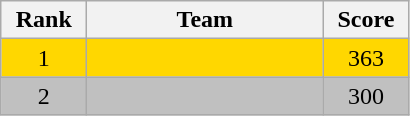<table class="wikitable" style="text-align: center;">
<tr>
<th width=50>Rank</th>
<th width=150>Team</th>
<th width=50>Score</th>
</tr>
<tr bgcolor=gold>
<td>1</td>
<td style="text-align:left;"></td>
<td>363</td>
</tr>
<tr bgcolor=silver>
<td>2</td>
<td style="text-align:left;"></td>
<td>300</td>
</tr>
</table>
